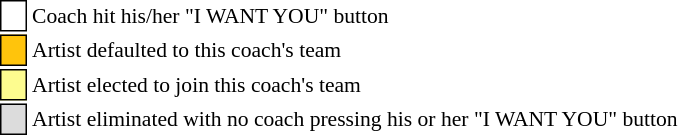<table class="toccolours" style="font-size: 90%; white-space: nowrap;">
<tr>
<td style="background-color:white; border: 1px solid black;"> <strong></strong> </td>
<td>Coach hit his/her "I WANT YOU" button</td>
</tr>
<tr>
<td style="background-color:#FFC40C; border: 1px solid black">    </td>
<td>Artist defaulted to this coach's team</td>
</tr>
<tr>
<td style="background-color:#fdfc8f; border: 1px solid black;">    </td>
<td style="padding-right: 8px">Artist elected to join this coach's team</td>
</tr>
<tr>
<td style="background-color:#DCDCDC; border: 1px solid black">    </td>
<td>Artist eliminated with no coach pressing his or her "I WANT YOU" button</td>
</tr>
<tr>
</tr>
</table>
